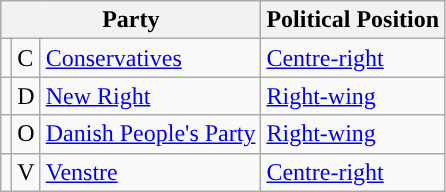<table class="wikitable mw-collapsible mw-collapsed">
<tr>
<th colspan="3">Party</th>
<th>Political Position</th>
</tr>
<tr>
<td></td>
<td>C</td>
<td><a href='#'>Conservatives</a></td>
<td><a href='#'>Centre-right</a></td>
</tr>
<tr>
<td></td>
<td>D</td>
<td><a href='#'>New Right</a></td>
<td><a href='#'>Right-wing</a></td>
</tr>
<tr>
<td></td>
<td>O</td>
<td><a href='#'>Danish People's Party</a></td>
<td><a href='#'>Right-wing</a></td>
</tr>
<tr>
<td></td>
<td>V</td>
<td><a href='#'>Venstre</a></td>
<td><a href='#'>Centre-right</a></td>
</tr>
</table>
